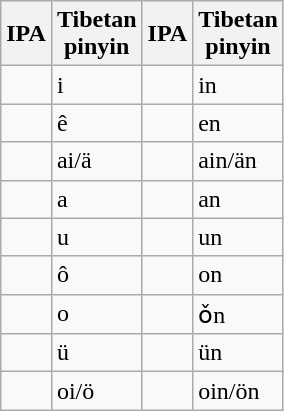<table class="wikitable">
<tr>
<th>IPA</th>
<th>Tibetan<br>pinyin</th>
<th>IPA</th>
<th>Tibetan<br>pinyin</th>
</tr>
<tr ---->
<td></td>
<td>i</td>
<td></td>
<td>in</td>
</tr>
<tr ---->
<td></td>
<td>ê</td>
<td></td>
<td>en</td>
</tr>
<tr ---->
<td></td>
<td>ai/ä</td>
<td></td>
<td>ain/än</td>
</tr>
<tr ---->
<td></td>
<td>a</td>
<td></td>
<td>an</td>
</tr>
<tr ---->
<td></td>
<td>u</td>
<td></td>
<td>un</td>
</tr>
<tr ---->
<td></td>
<td>ô</td>
<td></td>
<td>on</td>
</tr>
<tr ---->
<td></td>
<td>o</td>
<td></td>
<td>ǒn</td>
</tr>
<tr ---->
<td></td>
<td>ü</td>
<td></td>
<td>ün</td>
</tr>
<tr ---->
<td></td>
<td>oi/ö</td>
<td></td>
<td>oin/ön</td>
</tr>
</table>
